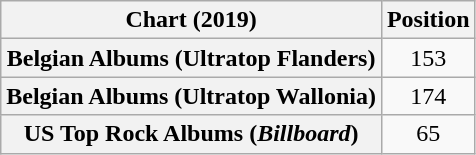<table class="wikitable sortable plainrowheaders" style="text-align:center">
<tr>
<th scope="col">Chart (2019)</th>
<th scope="col">Position</th>
</tr>
<tr>
<th scope="row">Belgian Albums (Ultratop Flanders)</th>
<td>153</td>
</tr>
<tr>
<th scope="row">Belgian Albums (Ultratop Wallonia)</th>
<td>174</td>
</tr>
<tr>
<th scope="row">US Top Rock Albums (<em>Billboard</em>)</th>
<td>65</td>
</tr>
</table>
